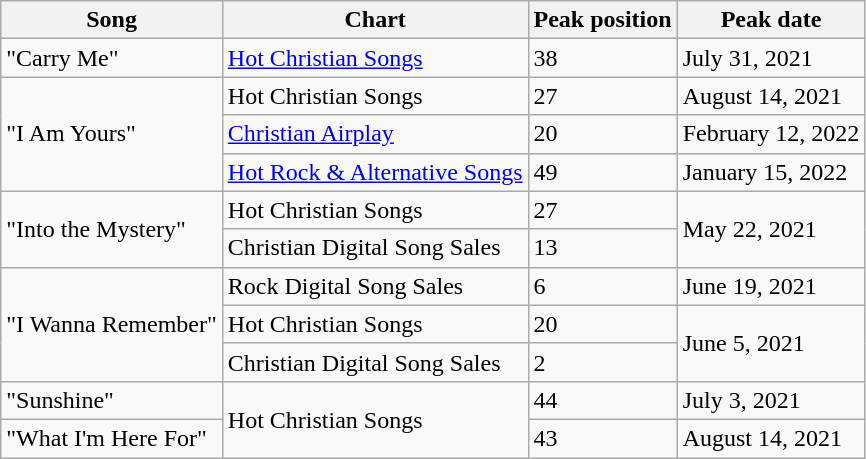<table class="wikitable">
<tr>
<th>Song</th>
<th>Chart</th>
<th>Peak position</th>
<th>Peak date</th>
</tr>
<tr>
<td>"Carry Me"</td>
<td><a href='#'>Hot Christian Songs</a></td>
<td>38</td>
<td>July 31, 2021</td>
</tr>
<tr>
<td rowspan="3">"I Am Yours"</td>
<td>Hot Christian Songs</td>
<td>27</td>
<td>August 14, 2021</td>
</tr>
<tr>
<td><a href='#'>Christian Airplay</a></td>
<td>20</td>
<td>February 12, 2022</td>
</tr>
<tr>
<td><a href='#'>Hot Rock & Alternative Songs</a></td>
<td>49</td>
<td>January 15, 2022</td>
</tr>
<tr>
<td rowspan="2">"Into the Mystery"</td>
<td>Hot Christian Songs</td>
<td>27</td>
<td rowspan="2">May 22, 2021</td>
</tr>
<tr>
<td>Christian Digital Song Sales</td>
<td>13</td>
</tr>
<tr>
<td rowspan="3">"I Wanna Remember"</td>
<td>Rock Digital Song Sales</td>
<td>6</td>
<td>June 19, 2021</td>
</tr>
<tr>
<td>Hot Christian Songs</td>
<td>20</td>
<td rowspan="2">June 5, 2021</td>
</tr>
<tr>
<td>Christian Digital Song Sales</td>
<td>2</td>
</tr>
<tr>
<td>"Sunshine"</td>
<td rowspan="2">Hot Christian Songs</td>
<td>44</td>
<td>July 3, 2021</td>
</tr>
<tr>
<td>"What I'm Here For"</td>
<td>43</td>
<td>August 14, 2021</td>
</tr>
</table>
